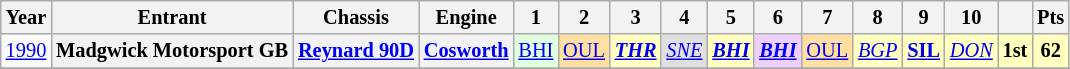<table class="wikitable" style="text-align:center; font-size:85%">
<tr>
<th>Year</th>
<th>Entrant</th>
<th>Chassis</th>
<th>Engine</th>
<th>1</th>
<th>2</th>
<th>3</th>
<th>4</th>
<th>5</th>
<th>6</th>
<th>7</th>
<th>8</th>
<th>9</th>
<th>10</th>
<th></th>
<th>Pts</th>
</tr>
<tr>
<td><a href='#'>1990</a></td>
<th nowrap>Madgwick Motorsport GB</th>
<th nowrap><a href='#'>Reynard 90D</a></th>
<th><a href='#'>Cosworth</a></th>
<td style="background:#DFFFDF;"><a href='#'>BHI</a><br></td>
<td style="background:#FFDF9F;"><a href='#'>OUL</a><br></td>
<td style="background:#FFFFBF;"><strong><em><a href='#'>THR</a></em></strong><br></td>
<td style="background:#DFDFDF;"><em><a href='#'>SNE</a></em><br></td>
<td style="background:#FFFFBF;"><strong><em><a href='#'>BHI</a></em></strong><br></td>
<td style="background:#EFCFFF;"><strong><em><a href='#'>BHI</a></em></strong><br></td>
<td style="background:#FFDF9F;"><a href='#'>OUL</a><br></td>
<td style="background:#FFFFBF;"><em><a href='#'>BGP</a></em><br></td>
<td style="background:#FFFFBF;"><strong><a href='#'>SIL</a></strong><br></td>
<td style="background:#FFFFBF;"><em><a href='#'>DON</a></em><br></td>
<th style="background:#FFFFBF;">1st</th>
<th style="background:#FFFFBF;">62</th>
</tr>
<tr>
</tr>
</table>
